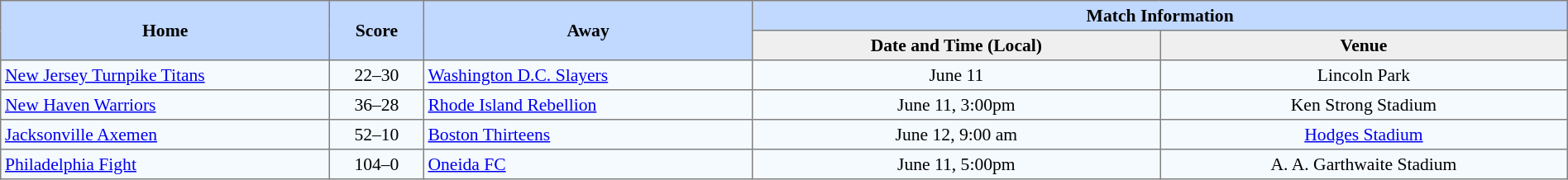<table border="1" cellpadding="3" cellspacing="0" style="border-collapse:collapse; font-size:90%; width:100%">
<tr style="background:#c1d8ff;">
<th rowspan="2" style="width:21%;">Home</th>
<th rowspan="2" style="width:6%;">Score</th>
<th rowspan="2" style="width:21%;">Away</th>
<th colspan=6>Match Information</th>
</tr>
<tr style="background:#efefef;">
<th width=26%>Date and Time (Local)</th>
<th width=26%>Venue</th>
</tr>
<tr style="text-align:center; background:#f5faff;">
<td align=left> <a href='#'>New Jersey Turnpike Titans</a></td>
<td>22–30</td>
<td align=left> <a href='#'>Washington D.C. Slayers</a></td>
<td>June 11</td>
<td>Lincoln Park</td>
</tr>
<tr style="text-align:center; background:#f5faff;">
<td align=left> <a href='#'>New Haven Warriors</a></td>
<td>36–28</td>
<td align=left> <a href='#'>Rhode Island Rebellion</a></td>
<td>June 11, 3:00pm</td>
<td>Ken Strong Stadium</td>
</tr>
<tr style="text-align:center; background:#f5faff;">
<td align=left> <a href='#'>Jacksonville Axemen</a></td>
<td>52–10</td>
<td align=left> <a href='#'>Boston Thirteens</a></td>
<td>June 12, 9:00 am</td>
<td><a href='#'>Hodges Stadium</a></td>
</tr>
<tr style="text-align:center; background:#f5faff;">
<td align=left> <a href='#'>Philadelphia Fight</a></td>
<td>104–0</td>
<td align=left> <a href='#'>Oneida FC</a></td>
<td>June 11, 5:00pm</td>
<td>A. A. Garthwaite Stadium</td>
</tr>
</table>
